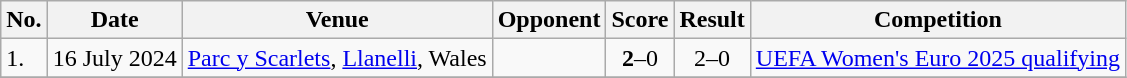<table class="wikitable">
<tr>
<th>No.</th>
<th>Date</th>
<th>Venue</th>
<th>Opponent</th>
<th>Score</th>
<th>Result</th>
<th>Competition</th>
</tr>
<tr>
<td>1.</td>
<td>16 July 2024</td>
<td><a href='#'>Parc y Scarlets</a>, <a href='#'>Llanelli</a>, Wales</td>
<td></td>
<td align=center><strong>2</strong>–0</td>
<td align=center>2–0</td>
<td><a href='#'>UEFA Women's Euro 2025 qualifying</a></td>
</tr>
<tr>
</tr>
</table>
